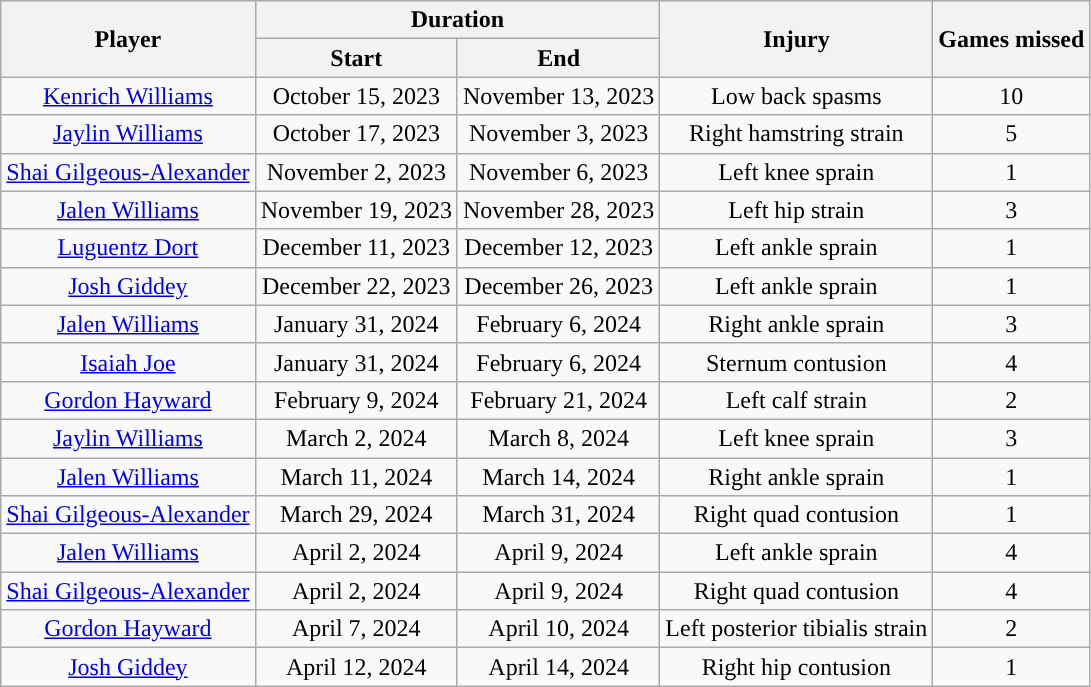<table class="wikitable sortable collapsible" style="text-align:center;">
<tr>
<th rowspan="2">Player</th>
<th colspan="2">Duration</th>
<th rowspan="2">Injury</th>
<th rowspan="2">Games missed</th>
</tr>
<tr>
<th>Start</th>
<th>End</th>
</tr>
<tr>
<td><a href='#'>Kenrich Williams</a></td>
<td>October 15, 2023</td>
<td>November 13, 2023</td>
<td>Low back spasms</td>
<td>10</td>
</tr>
<tr>
<td><a href='#'>Jaylin Williams</a></td>
<td>October 17, 2023</td>
<td>November 3, 2023</td>
<td>Right hamstring strain</td>
<td>5</td>
</tr>
<tr>
<td><a href='#'>Shai Gilgeous-Alexander</a></td>
<td>November 2, 2023</td>
<td>November 6, 2023</td>
<td>Left knee sprain</td>
<td>1</td>
</tr>
<tr>
<td><a href='#'>Jalen Williams</a></td>
<td>November 19, 2023</td>
<td>November 28, 2023</td>
<td>Left hip strain</td>
<td>3</td>
</tr>
<tr>
<td><a href='#'>Luguentz Dort</a></td>
<td>December 11, 2023</td>
<td>December 12, 2023</td>
<td>Left ankle sprain</td>
<td>1</td>
</tr>
<tr>
<td><a href='#'>Josh Giddey</a></td>
<td>December 22, 2023</td>
<td>December 26, 2023</td>
<td>Left ankle sprain</td>
<td>1</td>
</tr>
<tr>
<td><a href='#'>Jalen Williams</a></td>
<td>January 31, 2024</td>
<td>February 6, 2024</td>
<td>Right ankle sprain</td>
<td>3</td>
</tr>
<tr>
<td><a href='#'>Isaiah Joe</a></td>
<td>January 31, 2024</td>
<td>February 6, 2024</td>
<td>Sternum contusion</td>
<td>4</td>
</tr>
<tr>
<td><a href='#'>Gordon Hayward</a></td>
<td>February 9, 2024</td>
<td>February 21, 2024</td>
<td>Left calf strain</td>
<td>2</td>
</tr>
<tr>
<td><a href='#'>Jaylin Williams</a></td>
<td>March 2, 2024</td>
<td>March 8, 2024</td>
<td>Left knee sprain</td>
<td>3</td>
</tr>
<tr>
<td><a href='#'>Jalen Williams</a></td>
<td>March 11, 2024</td>
<td>March 14, 2024</td>
<td>Right ankle sprain</td>
<td>1</td>
</tr>
<tr>
<td><a href='#'>Shai Gilgeous-Alexander</a></td>
<td>March 29, 2024</td>
<td>March 31, 2024</td>
<td>Right quad contusion</td>
<td>1</td>
</tr>
<tr>
<td><a href='#'>Jalen Williams</a></td>
<td>April 2, 2024</td>
<td>April 9, 2024</td>
<td>Left ankle sprain</td>
<td>4</td>
</tr>
<tr>
<td><a href='#'>Shai Gilgeous-Alexander</a></td>
<td>April 2, 2024</td>
<td>April 9, 2024</td>
<td>Right quad contusion</td>
<td>4</td>
</tr>
<tr>
<td><a href='#'>Gordon Hayward</a></td>
<td>April 7, 2024</td>
<td>April 10, 2024</td>
<td>Left posterior tibialis strain</td>
<td>2</td>
</tr>
<tr>
<td><a href='#'>Josh Giddey</a></td>
<td>April 12, 2024</td>
<td>April 14, 2024</td>
<td>Right hip contusion</td>
<td>1</td>
</tr>
</table>
